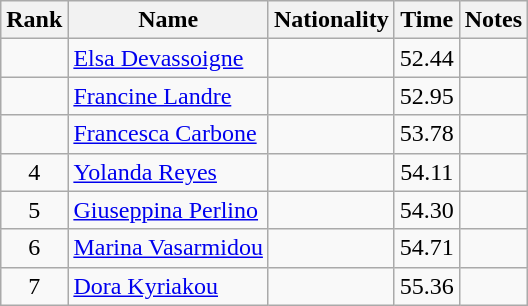<table class="wikitable sortable" style="text-align:center">
<tr>
<th>Rank</th>
<th>Name</th>
<th>Nationality</th>
<th>Time</th>
<th>Notes</th>
</tr>
<tr>
<td></td>
<td align=left><a href='#'>Elsa Devassoigne</a></td>
<td align=left></td>
<td>52.44</td>
<td></td>
</tr>
<tr>
<td></td>
<td align=left><a href='#'>Francine Landre</a></td>
<td align=left></td>
<td>52.95</td>
<td></td>
</tr>
<tr>
<td></td>
<td align=left><a href='#'>Francesca Carbone</a></td>
<td align=left></td>
<td>53.78</td>
<td></td>
</tr>
<tr>
<td>4</td>
<td align=left><a href='#'>Yolanda Reyes</a></td>
<td align=left></td>
<td>54.11</td>
<td></td>
</tr>
<tr>
<td>5</td>
<td align=left><a href='#'>Giuseppina Perlino</a></td>
<td align=left></td>
<td>54.30</td>
<td></td>
</tr>
<tr>
<td>6</td>
<td align=left><a href='#'>Marina Vasarmidou</a></td>
<td align=left></td>
<td>54.71</td>
<td></td>
</tr>
<tr>
<td>7</td>
<td align=left><a href='#'>Dora Kyriakou</a></td>
<td align=left></td>
<td>55.36</td>
<td></td>
</tr>
</table>
